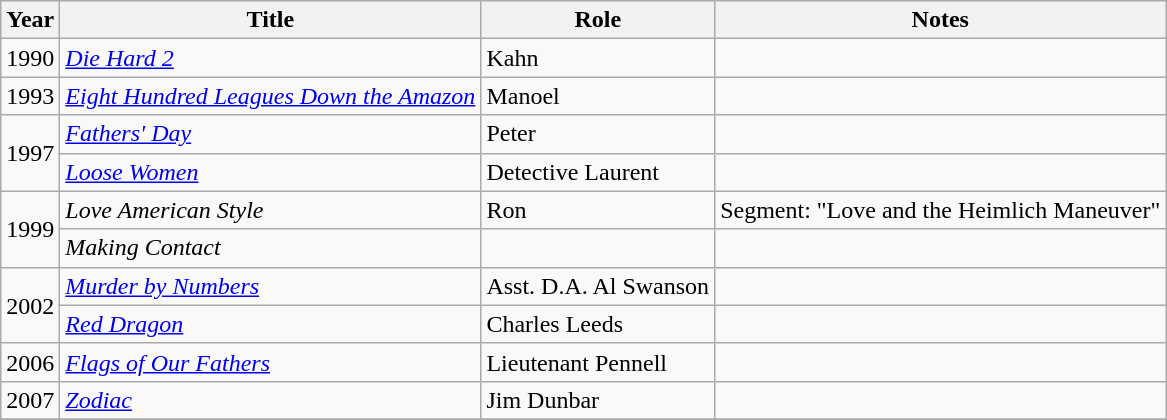<table class="wikitable sortable">
<tr>
<th>Year</th>
<th>Title</th>
<th>Role</th>
<th class="unsortable">Notes</th>
</tr>
<tr>
<td>1990</td>
<td><em><a href='#'>Die Hard 2</a></em></td>
<td>Kahn</td>
<td></td>
</tr>
<tr>
<td>1993</td>
<td><em><a href='#'>Eight Hundred Leagues Down the Amazon</a></em></td>
<td>Manoel</td>
<td></td>
</tr>
<tr>
<td rowspan="2">1997</td>
<td><em><a href='#'>Fathers' Day</a></em></td>
<td>Peter</td>
<td></td>
</tr>
<tr>
<td><em><a href='#'>Loose Women</a></em></td>
<td>Detective Laurent</td>
<td></td>
</tr>
<tr>
<td rowspan="2">1999</td>
<td><em>Love American Style</em></td>
<td>Ron</td>
<td>Segment: "Love and the Heimlich Maneuver"</td>
</tr>
<tr>
<td><em>Making Contact</em></td>
<td></td>
<td></td>
</tr>
<tr>
<td rowspan="2">2002</td>
<td><em><a href='#'>Murder by Numbers</a></em></td>
<td>Asst. D.A. Al Swanson</td>
<td></td>
</tr>
<tr>
<td><em><a href='#'>Red Dragon</a></em></td>
<td>Charles Leeds</td>
<td></td>
</tr>
<tr>
<td>2006</td>
<td><em><a href='#'>Flags of Our Fathers</a> </em></td>
<td>Lieutenant Pennell</td>
<td></td>
</tr>
<tr>
<td>2007</td>
<td><em><a href='#'>Zodiac</a></em></td>
<td>Jim Dunbar</td>
<td></td>
</tr>
<tr>
</tr>
</table>
